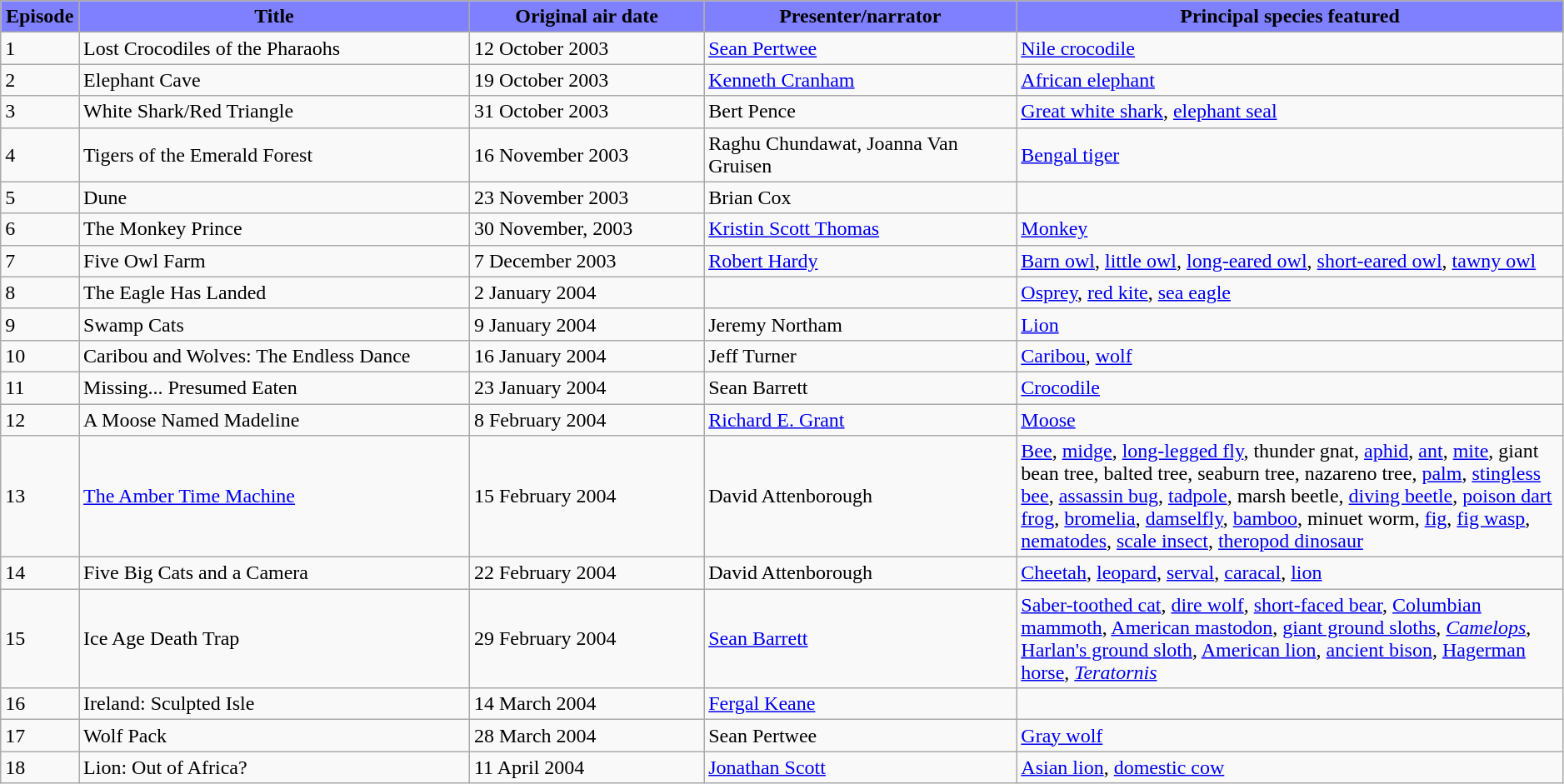<table class="wikitable plainrowheaders" width=99%>
<tr style="background:#fdd";>
<th style="background-color: #7F80FF" width="5%">Episode</th>
<th style="background-color: #7F80FF" width="25%">Title</th>
<th style="background-color: #7F80FF" width="15%">Original air date</th>
<th style="background-color: #7F80FF" width="20%">Presenter/narrator</th>
<th style="background-color: #7F80FF" width="35%">Principal species featured</th>
</tr>
<tr>
<td>1</td>
<td>Lost Crocodiles of the Pharaohs</td>
<td>12 October 2003</td>
<td><a href='#'>Sean Pertwee</a></td>
<td><a href='#'>Nile crocodile</a></td>
</tr>
<tr>
<td>2</td>
<td>Elephant Cave</td>
<td>19 October 2003</td>
<td><a href='#'>Kenneth Cranham</a></td>
<td><a href='#'>African elephant</a></td>
</tr>
<tr>
<td>3</td>
<td>White Shark/Red Triangle</td>
<td>31 October 2003</td>
<td>Bert Pence</td>
<td><a href='#'>Great white shark</a>, <a href='#'>elephant seal</a></td>
</tr>
<tr>
<td>4</td>
<td>Tigers of the Emerald Forest</td>
<td>16 November 2003</td>
<td>Raghu Chundawat, Joanna Van Gruisen</td>
<td><a href='#'>Bengal tiger</a></td>
</tr>
<tr>
<td>5</td>
<td>Dune</td>
<td>23 November 2003</td>
<td>Brian Cox</td>
<td></td>
</tr>
<tr>
<td>6</td>
<td>The Monkey Prince</td>
<td>30 November, 2003</td>
<td><a href='#'>Kristin Scott Thomas</a></td>
<td><a href='#'>Monkey</a></td>
</tr>
<tr>
<td>7</td>
<td>Five Owl Farm</td>
<td>7 December 2003</td>
<td><a href='#'>Robert Hardy</a></td>
<td><a href='#'>Barn owl</a>, <a href='#'>little owl</a>, <a href='#'>long-eared owl</a>, <a href='#'>short-eared owl</a>, <a href='#'>tawny owl</a></td>
</tr>
<tr>
<td>8</td>
<td>The Eagle Has Landed</td>
<td>2 January 2004</td>
<td></td>
<td><a href='#'>Osprey</a>, <a href='#'>red kite</a>, <a href='#'>sea eagle</a></td>
</tr>
<tr>
<td>9</td>
<td>Swamp Cats</td>
<td>9 January 2004</td>
<td>Jeremy Northam</td>
<td><a href='#'>Lion</a></td>
</tr>
<tr>
<td>10</td>
<td>Caribou and Wolves: The Endless Dance</td>
<td>16 January 2004</td>
<td>Jeff Turner</td>
<td><a href='#'>Caribou</a>, <a href='#'>wolf</a></td>
</tr>
<tr>
<td>11</td>
<td>Missing... Presumed Eaten</td>
<td>23 January 2004</td>
<td>Sean Barrett</td>
<td><a href='#'>Crocodile</a></td>
</tr>
<tr>
<td>12</td>
<td>A Moose Named Madeline</td>
<td>8 February 2004</td>
<td><a href='#'>Richard E. Grant</a></td>
<td><a href='#'>Moose</a></td>
</tr>
<tr>
<td>13</td>
<td><a href='#'>The Amber Time Machine</a></td>
<td>15 February 2004</td>
<td>David Attenborough</td>
<td><a href='#'>Bee</a>, <a href='#'>midge</a>, <a href='#'>long-legged fly</a>, thunder gnat, <a href='#'>aphid</a>, <a href='#'>ant</a>, <a href='#'>mite</a>, giant bean tree, balted tree, seaburn tree, nazareno tree, <a href='#'>palm</a>, <a href='#'>stingless bee</a>, <a href='#'>assassin bug</a>, <a href='#'>tadpole</a>, marsh beetle, <a href='#'>diving beetle</a>, <a href='#'>poison dart frog</a>, <a href='#'>bromelia</a>, <a href='#'>damselfly</a>, <a href='#'>bamboo</a>, minuet worm, <a href='#'>fig</a>, <a href='#'>fig wasp</a>, <a href='#'>nematodes</a>, <a href='#'>scale insect</a>, <a href='#'>theropod dinosaur</a></td>
</tr>
<tr>
<td>14</td>
<td>Five Big Cats and a Camera</td>
<td>22 February 2004</td>
<td>David Attenborough</td>
<td><a href='#'>Cheetah</a>, <a href='#'>leopard</a>, <a href='#'>serval</a>, <a href='#'>caracal</a>, <a href='#'>lion</a></td>
</tr>
<tr>
<td>15</td>
<td>Ice Age Death Trap</td>
<td>29 February 2004</td>
<td><a href='#'>Sean Barrett</a></td>
<td><a href='#'>Saber-toothed cat</a>, <a href='#'>dire wolf</a>, <a href='#'>short-faced bear</a>, <a href='#'>Columbian mammoth</a>, <a href='#'>American mastodon</a>, <a href='#'>giant ground sloths</a>, <em><a href='#'>Camelops</a></em>, <a href='#'>Harlan's ground sloth</a>, <a href='#'>American lion</a>, <a href='#'>ancient bison</a>, <a href='#'>Hagerman horse</a>, <em><a href='#'>Teratornis</a></em></td>
</tr>
<tr>
<td>16</td>
<td>Ireland: Sculpted Isle</td>
<td>14 March 2004</td>
<td><a href='#'>Fergal Keane</a></td>
<td></td>
</tr>
<tr>
<td>17</td>
<td>Wolf Pack</td>
<td>28 March 2004</td>
<td>Sean Pertwee</td>
<td><a href='#'>Gray wolf</a></td>
</tr>
<tr>
<td>18</td>
<td>Lion: Out of Africa?</td>
<td>11 April 2004</td>
<td><a href='#'>Jonathan Scott</a></td>
<td><a href='#'>Asian lion</a>, <a href='#'>domestic cow</a></td>
</tr>
</table>
